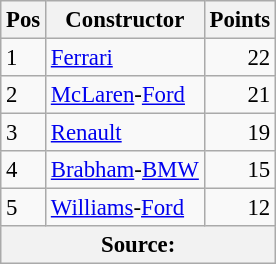<table class="wikitable" style="font-size: 95%;">
<tr>
<th>Pos</th>
<th>Constructor</th>
<th>Points</th>
</tr>
<tr>
<td>1</td>
<td> <a href='#'>Ferrari</a></td>
<td style="text-align: right">22</td>
</tr>
<tr>
<td>2</td>
<td> <a href='#'>McLaren</a>-<a href='#'>Ford</a></td>
<td style="text-align: right">21</td>
</tr>
<tr>
<td>3</td>
<td> <a href='#'>Renault</a></td>
<td style="text-align: right">19</td>
</tr>
<tr>
<td>4</td>
<td> <a href='#'>Brabham</a>-<a href='#'>BMW</a></td>
<td style="text-align: right">15</td>
</tr>
<tr>
<td>5</td>
<td> <a href='#'>Williams</a>-<a href='#'>Ford</a></td>
<td style="text-align: right">12</td>
</tr>
<tr>
<th colspan=4>Source: </th>
</tr>
</table>
